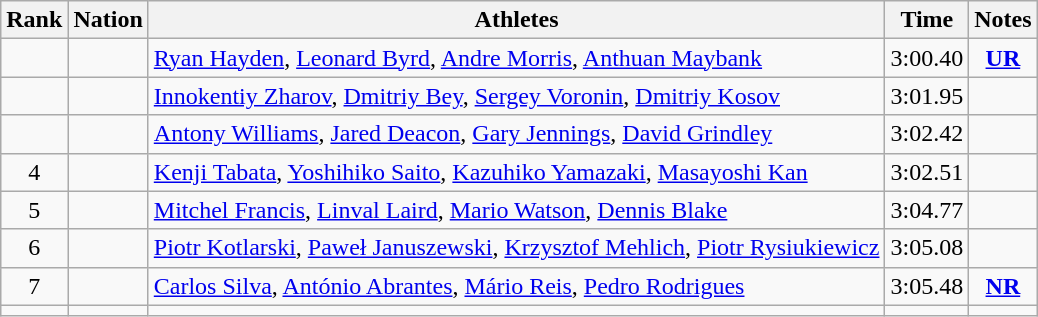<table class="wikitable sortable" style="text-align:center">
<tr>
<th>Rank</th>
<th>Nation</th>
<th>Athletes</th>
<th>Time</th>
<th>Notes</th>
</tr>
<tr>
<td></td>
<td align=left></td>
<td align=left><a href='#'>Ryan Hayden</a>, <a href='#'>Leonard Byrd</a>, <a href='#'>Andre Morris</a>, <a href='#'>Anthuan Maybank</a></td>
<td>3:00.40</td>
<td><strong><a href='#'>UR</a></strong></td>
</tr>
<tr>
<td></td>
<td align=left></td>
<td align=left><a href='#'>Innokentiy Zharov</a>, <a href='#'>Dmitriy Bey</a>, <a href='#'>Sergey Voronin</a>, <a href='#'>Dmitriy Kosov</a></td>
<td>3:01.95</td>
<td></td>
</tr>
<tr>
<td></td>
<td align=left></td>
<td align=left><a href='#'>Antony Williams</a>, <a href='#'>Jared Deacon</a>, <a href='#'>Gary Jennings</a>, <a href='#'>David Grindley</a></td>
<td>3:02.42</td>
<td></td>
</tr>
<tr>
<td>4</td>
<td align=left></td>
<td align=left><a href='#'>Kenji Tabata</a>, <a href='#'>Yoshihiko Saito</a>, <a href='#'>Kazuhiko Yamazaki</a>, <a href='#'>Masayoshi Kan</a></td>
<td>3:02.51</td>
<td></td>
</tr>
<tr>
<td>5</td>
<td align=left></td>
<td align=left><a href='#'>Mitchel Francis</a>, <a href='#'>Linval Laird</a>, <a href='#'>Mario Watson</a>, <a href='#'>Dennis Blake</a></td>
<td>3:04.77</td>
<td></td>
</tr>
<tr>
<td>6</td>
<td align=left></td>
<td align=left><a href='#'>Piotr Kotlarski</a>, <a href='#'>Paweł Januszewski</a>, <a href='#'>Krzysztof Mehlich</a>, <a href='#'>Piotr Rysiukiewicz</a></td>
<td>3:05.08</td>
<td></td>
</tr>
<tr>
<td>7</td>
<td align=left></td>
<td align=left><a href='#'>Carlos Silva</a>, <a href='#'>António Abrantes</a>, <a href='#'>Mário Reis</a>, <a href='#'>Pedro Rodrigues</a></td>
<td>3:05.48</td>
<td><strong><a href='#'>NR</a></strong></td>
</tr>
<tr>
<td></td>
<td align=left></td>
<td align=left></td>
<td></td>
<td></td>
</tr>
</table>
